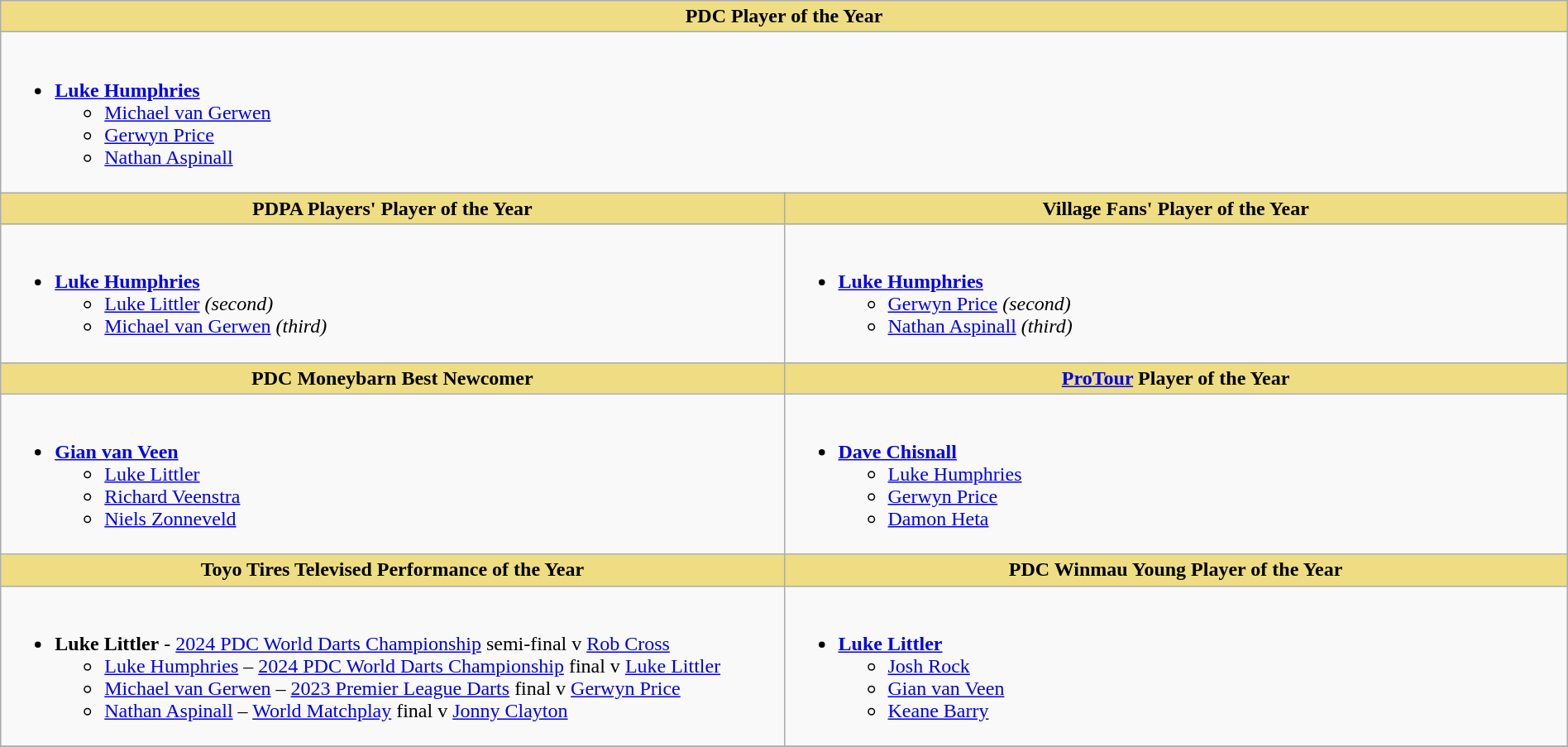<table class="wikitable" style="width:100%">
<tr>
<th colspan=2 style="background:#EEDD82;">PDC Player of the Year</th>
</tr>
<tr>
<td colspan=2 valign="top"><br><ul><li><strong><a href='#'>Luke Humphries</a></strong><ul><li><a href='#'>Michael van Gerwen</a></li><li><a href='#'>Gerwyn Price</a></li><li><a href='#'>Nathan Aspinall</a></li></ul></li></ul></td>
</tr>
<tr>
<th style="background:#EEDD82; width:50%">PDPA Players' Player of the Year</th>
<th style="background:#EEDD82; width:50%">Village Fans' Player of the Year</th>
</tr>
<tr>
<td valign="top"><br><ul><li><strong><a href='#'>Luke Humphries</a></strong><ul><li><a href='#'>Luke Littler</a> <em>(second)</em></li><li><a href='#'>Michael van Gerwen</a> <em>(third)</em></li></ul></li></ul></td>
<td valign="top"><br><ul><li><strong><a href='#'>Luke Humphries</a></strong><ul><li><a href='#'>Gerwyn Price</a> <em>(second)</em></li><li><a href='#'>Nathan Aspinall</a> <em>(third)</em></li></ul></li></ul></td>
</tr>
<tr>
<th style="background:#EEDD82; width:50%">PDC Moneybarn Best Newcomer</th>
<th style="background:#EEDD82; width:50%"><a href='#'>ProTour</a> Player of the Year</th>
</tr>
<tr>
<td valign="top"><br><ul><li><strong><a href='#'>Gian van Veen</a></strong><ul><li><a href='#'>Luke Littler</a></li><li><a href='#'>Richard Veenstra</a></li><li><a href='#'>Niels Zonneveld</a></li></ul></li></ul></td>
<td valign="top"><br><ul><li><strong><a href='#'>Dave Chisnall</a></strong><ul><li><a href='#'>Luke Humphries</a></li><li><a href='#'>Gerwyn Price</a></li><li><a href='#'>Damon Heta</a></li></ul></li></ul></td>
</tr>
<tr>
<th style="background:#EEDD82; width:50%">Toyo Tires Televised Performance of the Year</th>
<th style="background:#EEDD82; width:50%">PDC Winmau Young Player of the Year</th>
</tr>
<tr>
<td valign="top"><br><ul><li><strong>Luke Littler</strong> - <a href='#'>2024 PDC World Darts Championship</a> semi-final v <a href='#'>Rob Cross</a><ul><li><a href='#'>Luke Humphries</a> – <a href='#'>2024 PDC World Darts Championship</a> final v <a href='#'>Luke Littler</a></li><li><a href='#'>Michael van Gerwen</a> – <a href='#'>2023 Premier League Darts</a> final v <a href='#'>Gerwyn Price</a></li><li><a href='#'>Nathan Aspinall</a> – <a href='#'>World Matchplay</a> final v <a href='#'>Jonny Clayton</a></li></ul></li></ul></td>
<td valign="top"><br><ul><li><strong><a href='#'>Luke Littler</a></strong><ul><li><a href='#'>Josh Rock</a></li><li><a href='#'>Gian van Veen</a></li><li><a href='#'>Keane Barry</a></li></ul></li></ul></td>
</tr>
<tr>
</tr>
</table>
